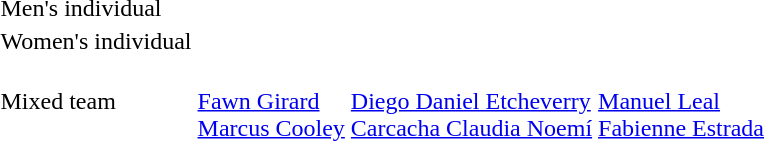<table>
<tr>
<td>Men's individual</td>
<td></td>
<td></td>
<td></td>
</tr>
<tr>
<td>Women's individual</td>
<td></td>
<td></td>
<td></td>
</tr>
<tr>
<td>Mixed team</td>
<td><br><a href='#'>Fawn Girard</a><br><a href='#'>Marcus Cooley</a></td>
<td><br><a href='#'>Diego Daniel Etcheverry</a><br><a href='#'>Carcacha Claudia Noemí</a></td>
<td><br><a href='#'>Manuel Leal</a><br><a href='#'>Fabienne Estrada</a></td>
</tr>
</table>
